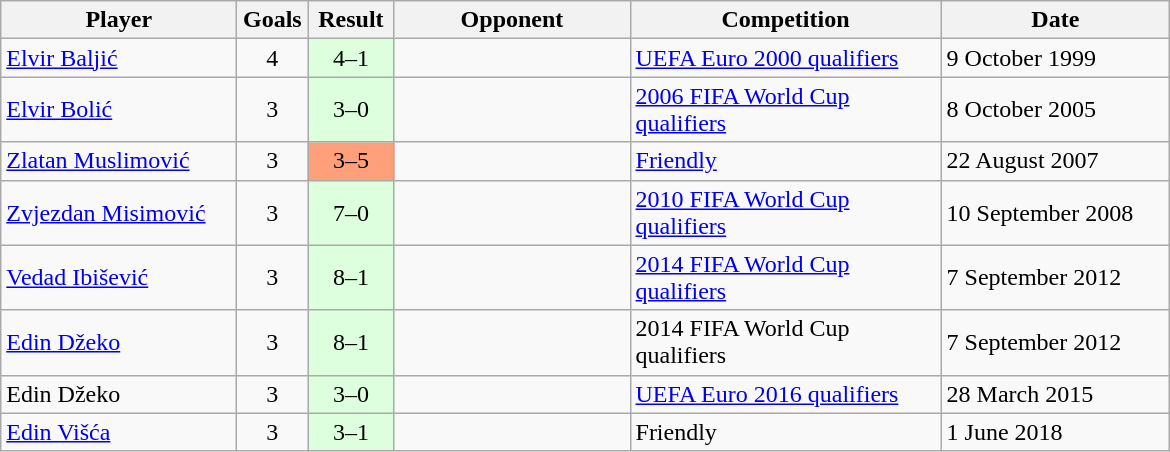<table class="wikitable" border="0">
<tr>
<th width=150>Player</th>
<th width=40>Goals</th>
<th width=50>Result</th>
<th width=150>Opponent</th>
<th width=200>Competition</th>
<th width=145>Date</th>
</tr>
<tr>
<td><a href='#'>Elvir Baljić</a></td>
<td align="center">4</td>
<td align="center" style="background:#dfd;">4–1</td>
<td></td>
<td><a href='#'>UEFA Euro 2000 qualifiers</a></td>
<td>9 October 1999</td>
</tr>
<tr>
<td><a href='#'>Elvir Bolić</a></td>
<td align="center">3</td>
<td align="center" style="background:#dfd;">3–0</td>
<td></td>
<td><a href='#'>2006 FIFA World Cup qualifiers</a></td>
<td>8 October 2005</td>
</tr>
<tr>
<td><a href='#'>Zlatan Muslimović</a></td>
<td align="center">3</td>
<td align="center" style="background:#ffa07a;">3–5</td>
<td></td>
<td><a href='#'>Friendly</a></td>
<td>22 August 2007</td>
</tr>
<tr>
<td><a href='#'>Zvjezdan Misimović</a></td>
<td align="center">3</td>
<td align="center" style="background:#dfd;">7–0</td>
<td></td>
<td><a href='#'>2010 FIFA World Cup qualifiers</a></td>
<td>10 September 2008</td>
</tr>
<tr>
<td><a href='#'>Vedad Ibišević</a></td>
<td align="center">3</td>
<td align="center" style="background:#dfd;">8–1</td>
<td></td>
<td><a href='#'>2014 FIFA World Cup qualifiers</a></td>
<td>7 September 2012</td>
</tr>
<tr>
<td><a href='#'>Edin Džeko</a></td>
<td align="center">3</td>
<td align="center" style="background:#dfd;">8–1</td>
<td></td>
<td>2014 FIFA World Cup qualifiers</td>
<td>7 September 2012</td>
</tr>
<tr>
<td>Edin Džeko</td>
<td align="center">3</td>
<td align="center" style="background:#dfd;">3–0</td>
<td></td>
<td><a href='#'>UEFA Euro 2016 qualifiers</a></td>
<td>28 March 2015</td>
</tr>
<tr>
<td><a href='#'>Edin Višća</a></td>
<td align="center">3</td>
<td align="center" style="background:#dfd;">3–1</td>
<td></td>
<td>Friendly</td>
<td>1 June 2018</td>
</tr>
</table>
